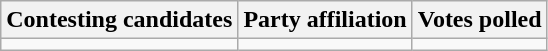<table class="wikitable sortable">
<tr>
<th>Contesting candidates</th>
<th>Party affiliation</th>
<th>Votes polled</th>
</tr>
<tr>
<td></td>
<td></td>
<td></td>
</tr>
</table>
